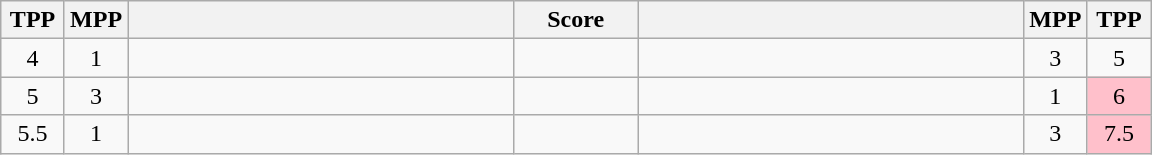<table class="wikitable" style="text-align: center;" |>
<tr>
<th width="35">TPP</th>
<th width="35">MPP</th>
<th width="250"></th>
<th width="75">Score</th>
<th width="250"></th>
<th width="35">MPP</th>
<th width="35">TPP</th>
</tr>
<tr>
<td>4</td>
<td>1</td>
<td style="text-align:left;"><strong></strong></td>
<td></td>
<td style="text-align:left;"></td>
<td>3</td>
<td>5</td>
</tr>
<tr>
<td>5</td>
<td>3</td>
<td style="text-align:left;"></td>
<td></td>
<td style="text-align:left;"><strong></strong></td>
<td>1</td>
<td bgcolor=pink>6</td>
</tr>
<tr>
<td>5.5</td>
<td>1</td>
<td style="text-align:left;"><strong></strong></td>
<td></td>
<td style="text-align:left;"></td>
<td>3</td>
<td bgcolor=pink>7.5</td>
</tr>
</table>
